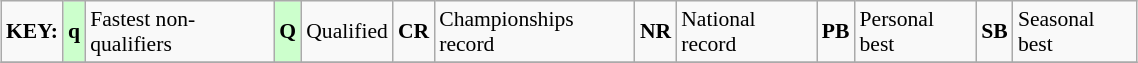<table class="wikitable" style="margin:0.5em auto; font-size:90%;position:relative;" width=60%>
<tr>
<td><strong>KEY:</strong></td>
<td bgcolor=ccffcc align=center><strong>q</strong></td>
<td>Fastest non-qualifiers</td>
<td bgcolor=ccffcc align=center><strong>Q</strong></td>
<td>Qualified</td>
<td align=center><strong>CR</strong></td>
<td>Championships record</td>
<td align=center><strong>NR</strong></td>
<td>National record</td>
<td align=center><strong>PB</strong></td>
<td>Personal best</td>
<td align=center><strong>SB</strong></td>
<td>Seasonal best</td>
</tr>
<tr>
</tr>
</table>
